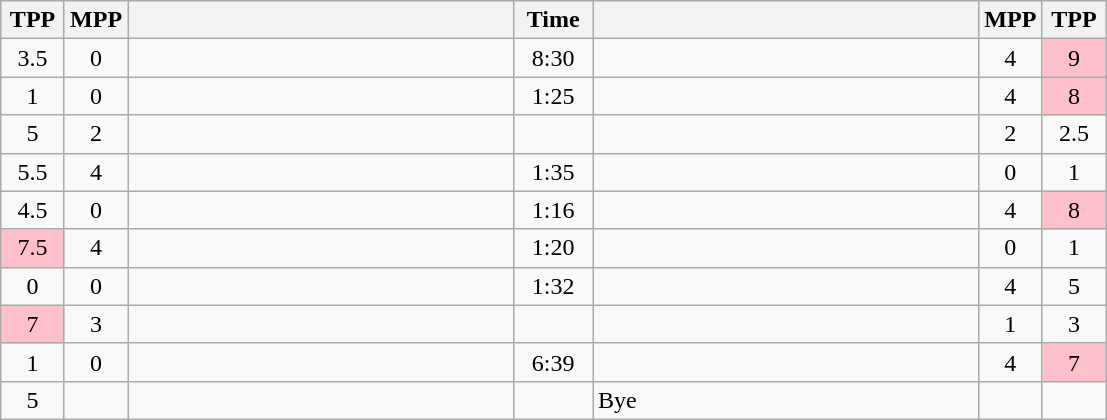<table class="wikitable" style="text-align: center;" |>
<tr>
<th width="35">TPP</th>
<th width="35">MPP</th>
<th width="250"></th>
<th width="45">Time</th>
<th width="250"></th>
<th width="35">MPP</th>
<th width="35">TPP</th>
</tr>
<tr>
<td>3.5</td>
<td>0</td>
<td style="text-align:left;"><strong></strong></td>
<td>8:30</td>
<td style="text-align:left;"></td>
<td>4</td>
<td bgcolor=pink>9</td>
</tr>
<tr>
<td>1</td>
<td>0</td>
<td style="text-align:left;"><strong></strong></td>
<td>1:25</td>
<td style="text-align:left;"></td>
<td>4</td>
<td bgcolor=pink>8</td>
</tr>
<tr>
<td>5</td>
<td>2</td>
<td style="text-align:left;"></td>
<td></td>
<td style="text-align:left;"></td>
<td>2</td>
<td>2.5</td>
</tr>
<tr>
<td>5.5</td>
<td>4</td>
<td style="text-align:left;"></td>
<td>1:35</td>
<td style="text-align:left;"><strong></strong></td>
<td>0</td>
<td>1</td>
</tr>
<tr>
<td>4.5</td>
<td>0</td>
<td style="text-align:left;"><strong></strong></td>
<td>1:16</td>
<td style="text-align:left;"></td>
<td>4</td>
<td bgcolor=pink>8</td>
</tr>
<tr>
<td bgcolor=pink>7.5</td>
<td>4</td>
<td style="text-align:left;"></td>
<td>1:20</td>
<td style="text-align:left;"><strong></strong></td>
<td>0</td>
<td>1</td>
</tr>
<tr>
<td>0</td>
<td>0</td>
<td style="text-align:left;"><strong></strong></td>
<td>1:32</td>
<td style="text-align:left;"></td>
<td>4</td>
<td>5</td>
</tr>
<tr>
<td bgcolor=pink>7</td>
<td>3</td>
<td style="text-align:left;"></td>
<td></td>
<td style="text-align:left;"><strong></strong></td>
<td>1</td>
<td>3</td>
</tr>
<tr>
<td>1</td>
<td>0</td>
<td style="text-align:left;"><strong></strong></td>
<td>6:39</td>
<td style="text-align:left;"></td>
<td>4</td>
<td bgcolor=pink>7</td>
</tr>
<tr>
<td>5</td>
<td></td>
<td style="text-align:left;"><strong></strong></td>
<td></td>
<td style="text-align:left;">Bye</td>
<td></td>
<td></td>
</tr>
</table>
